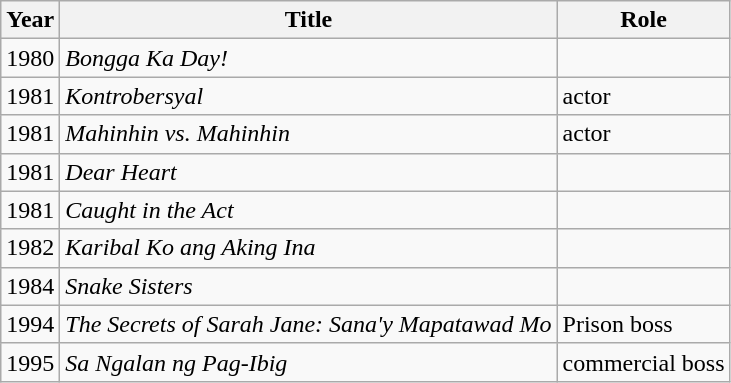<table class="wikitable">
<tr>
<th>Year</th>
<th>Title</th>
<th>Role</th>
</tr>
<tr>
<td>1980</td>
<td><em>Bongga Ka Day!</em></td>
<td></td>
</tr>
<tr>
<td>1981</td>
<td><em>Kontrobersyal</em></td>
<td>actor</td>
</tr>
<tr>
<td>1981</td>
<td><em>Mahinhin vs. Mahinhin</em></td>
<td>actor</td>
</tr>
<tr>
<td>1981</td>
<td><em>Dear Heart</em></td>
<td></td>
</tr>
<tr>
<td>1981</td>
<td><em>Caught in the Act</em></td>
<td></td>
</tr>
<tr>
<td>1982</td>
<td><em>Karibal Ko ang Aking Ina</em></td>
<td></td>
</tr>
<tr>
<td>1984</td>
<td><em>Snake Sisters</em></td>
<td></td>
</tr>
<tr>
<td>1994</td>
<td><em>The Secrets of Sarah Jane: Sana'y Mapatawad Mo</em></td>
<td>Prison boss</td>
</tr>
<tr>
<td>1995</td>
<td><em>Sa Ngalan ng Pag-Ibig</em></td>
<td>commercial boss</td>
</tr>
</table>
